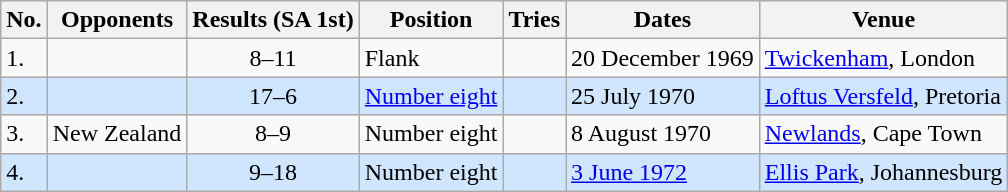<table class="wikitable">
<tr>
<th>No.</th>
<th>Opponents</th>
<th>Results (SA 1st)</th>
<th>Position</th>
<th>Tries</th>
<th>Dates</th>
<th>Venue</th>
</tr>
<tr>
<td>1.</td>
<td></td>
<td align="center">8–11</td>
<td>Flank</td>
<td></td>
<td>20 December 1969</td>
<td><a href='#'>Twickenham</a>, London</td>
</tr>
<tr style="background: #D0E6FF;">
<td>2.</td>
<td></td>
<td align="center">17–6</td>
<td><a href='#'>Number eight</a></td>
<td></td>
<td>25 July 1970</td>
<td><a href='#'>Loftus Versfeld</a>, Pretoria</td>
</tr>
<tr>
<td>3.</td>
<td> New Zealand</td>
<td align="center">8–9</td>
<td>Number eight</td>
<td></td>
<td>8 August 1970</td>
<td><a href='#'>Newlands</a>, Cape Town</td>
</tr>
<tr style="background: #D0E6FF;">
<td>4.</td>
<td></td>
<td align="center">9–18</td>
<td>Number eight</td>
<td></td>
<td><a href='#'>3 June 1972</a></td>
<td><a href='#'>Ellis Park</a>, Johannesburg</td>
</tr>
</table>
